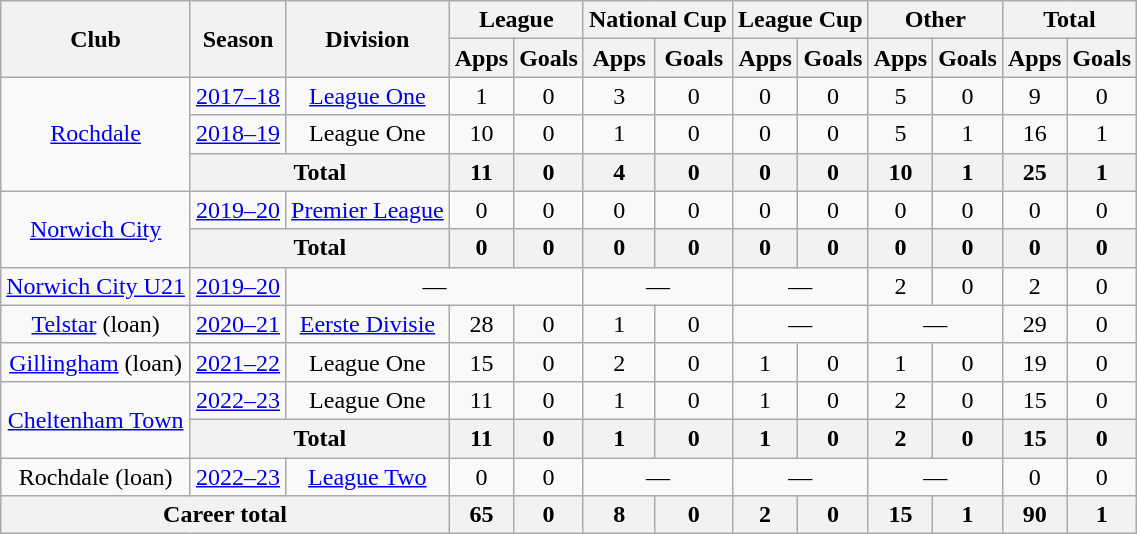<table class="wikitable" style="text-align:center">
<tr>
<th rowspan="2">Club</th>
<th rowspan="2">Season</th>
<th rowspan="2">Division</th>
<th colspan="2">League</th>
<th colspan="2">National Cup</th>
<th colspan="2">League Cup</th>
<th colspan="2">Other</th>
<th colspan="2">Total</th>
</tr>
<tr>
<th>Apps</th>
<th>Goals</th>
<th>Apps</th>
<th>Goals</th>
<th>Apps</th>
<th>Goals</th>
<th>Apps</th>
<th>Goals</th>
<th>Apps</th>
<th>Goals</th>
</tr>
<tr>
<td rowspan=3><a href='#'>Rochdale</a></td>
<td><a href='#'>2017–18</a></td>
<td><a href='#'>League One</a></td>
<td>1</td>
<td>0</td>
<td>3</td>
<td>0</td>
<td>0</td>
<td>0</td>
<td>5</td>
<td>0</td>
<td>9</td>
<td>0</td>
</tr>
<tr>
<td><a href='#'>2018–19</a></td>
<td>League One</td>
<td>10</td>
<td>0</td>
<td>1</td>
<td>0</td>
<td>0</td>
<td>0</td>
<td>5</td>
<td>1</td>
<td>16</td>
<td>1</td>
</tr>
<tr>
<th colspan="2">Total</th>
<th>11</th>
<th>0</th>
<th>4</th>
<th>0</th>
<th>0</th>
<th>0</th>
<th>10</th>
<th>1</th>
<th>25</th>
<th>1</th>
</tr>
<tr>
<td rowspan=2><a href='#'>Norwich City</a></td>
<td><a href='#'>2019–20</a></td>
<td><a href='#'>Premier League</a></td>
<td>0</td>
<td>0</td>
<td>0</td>
<td>0</td>
<td>0</td>
<td>0</td>
<td>0</td>
<td>0</td>
<td>0</td>
<td>0</td>
</tr>
<tr>
<th colspan="2">Total</th>
<th>0</th>
<th>0</th>
<th>0</th>
<th>0</th>
<th>0</th>
<th>0</th>
<th>0</th>
<th>0</th>
<th>0</th>
<th>0</th>
</tr>
<tr>
<td><a href='#'>Norwich City U21</a></td>
<td><a href='#'>2019–20</a></td>
<td colspan="3">—</td>
<td colspan="2">—</td>
<td colspan="2">—</td>
<td>2</td>
<td>0</td>
<td>2</td>
<td>0</td>
</tr>
<tr>
<td><a href='#'>Telstar</a> (loan)</td>
<td><a href='#'>2020–21</a></td>
<td><a href='#'>Eerste Divisie</a></td>
<td>28</td>
<td>0</td>
<td>1</td>
<td>0</td>
<td colspan="2">—</td>
<td colspan="2">—</td>
<td>29</td>
<td>0</td>
</tr>
<tr>
<td><a href='#'>Gillingham</a> (loan)</td>
<td><a href='#'>2021–22</a></td>
<td>League One</td>
<td>15</td>
<td>0</td>
<td>2</td>
<td>0</td>
<td>1</td>
<td>0</td>
<td>1</td>
<td>0</td>
<td>19</td>
<td>0</td>
</tr>
<tr>
<td rowspan=2><a href='#'>Cheltenham Town</a></td>
<td><a href='#'>2022–23</a></td>
<td>League One</td>
<td>11</td>
<td>0</td>
<td>1</td>
<td>0</td>
<td>1</td>
<td>0</td>
<td>2</td>
<td>0</td>
<td>15</td>
<td>0</td>
</tr>
<tr>
<th colspan="2">Total</th>
<th>11</th>
<th>0</th>
<th>1</th>
<th>0</th>
<th>1</th>
<th>0</th>
<th>2</th>
<th>0</th>
<th>15</th>
<th>0</th>
</tr>
<tr>
<td>Rochdale (loan)</td>
<td><a href='#'>2022–23</a></td>
<td><a href='#'>League Two</a></td>
<td>0</td>
<td>0</td>
<td colspan="2">—</td>
<td colspan="2">—</td>
<td colspan="2">—</td>
<td>0</td>
<td>0</td>
</tr>
<tr>
<th colspan="3">Career total</th>
<th>65</th>
<th>0</th>
<th>8</th>
<th>0</th>
<th>2</th>
<th>0</th>
<th>15</th>
<th>1</th>
<th>90</th>
<th>1</th>
</tr>
</table>
